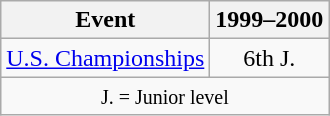<table class="wikitable" style="text-align:center">
<tr>
<th>Event</th>
<th>1999–2000</th>
</tr>
<tr>
<td align=left><a href='#'>U.S. Championships</a></td>
<td>6th J.</td>
</tr>
<tr>
<td colspan="2" align="center"><small>J. = Junior level </small></td>
</tr>
</table>
